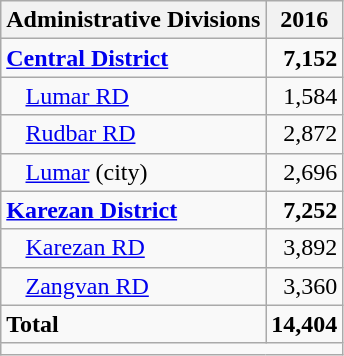<table class="wikitable">
<tr>
<th>Administrative Divisions</th>
<th>2016</th>
</tr>
<tr>
<td><strong><a href='#'>Central District</a></strong></td>
<td style="text-align: right;"><strong>7,152</strong></td>
</tr>
<tr>
<td style="padding-left: 1em;"><a href='#'>Lumar RD</a></td>
<td style="text-align: right;">1,584</td>
</tr>
<tr>
<td style="padding-left: 1em;"><a href='#'>Rudbar RD</a></td>
<td style="text-align: right;">2,872</td>
</tr>
<tr>
<td style="padding-left: 1em;"><a href='#'>Lumar</a> (city)</td>
<td style="text-align: right;">2,696</td>
</tr>
<tr>
<td><strong><a href='#'>Karezan District</a></strong></td>
<td style="text-align: right;"><strong>7,252</strong></td>
</tr>
<tr>
<td style="padding-left: 1em;"><a href='#'>Karezan RD</a></td>
<td style="text-align: right;">3,892</td>
</tr>
<tr>
<td style="padding-left: 1em;"><a href='#'>Zangvan RD</a></td>
<td style="text-align: right;">3,360</td>
</tr>
<tr>
<td><strong>Total</strong></td>
<td style="text-align: right;"><strong>14,404</strong></td>
</tr>
<tr>
<td colspan=2></td>
</tr>
</table>
